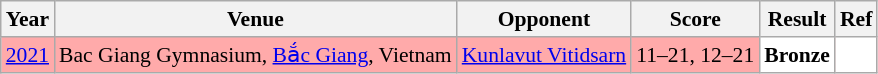<table class="sortable wikitable" style="font-size: 90%;">
<tr>
<th>Year</th>
<th>Venue</th>
<th>Opponent</th>
<th>Score</th>
<th>Result</th>
<th>Ref</th>
</tr>
<tr style="background:#FFAAAA">
<td align="center"><a href='#'>2021</a></td>
<td align="left">Bac Giang Gymnasium, <a href='#'>Bắc Giang</a>, Vietnam</td>
<td align="left"> <a href='#'>Kunlavut Vitidsarn</a></td>
<td align="left">11–21, 12–21</td>
<td style="text-align:left; background:white"> <strong>Bronze</strong></td>
<td style="text-align:center; background:white"></td>
</tr>
</table>
